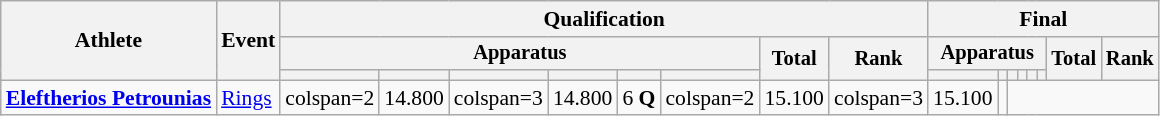<table class="wikitable" style="font-size:90%">
<tr>
<th rowspan=3>Athlete</th>
<th rowspan=3>Event</th>
<th colspan =8>Qualification</th>
<th colspan =8>Final</th>
</tr>
<tr style="font-size:95%">
<th colspan=6>Apparatus</th>
<th rowspan=2>Total</th>
<th rowspan=2>Rank</th>
<th colspan=6>Apparatus</th>
<th rowspan=2>Total</th>
<th rowspan=2>Rank</th>
</tr>
<tr style="font-size:95%">
<th></th>
<th></th>
<th></th>
<th></th>
<th></th>
<th></th>
<th></th>
<th></th>
<th></th>
<th></th>
<th></th>
<th></th>
</tr>
<tr align=center>
<td align=left><strong><a href='#'>Eleftherios Petrounias</a></strong></td>
<td align=left><a href='#'>Rings</a></td>
<td>colspan=2 </td>
<td>14.800</td>
<td>colspan=3 </td>
<td>14.800</td>
<td>6 <strong>Q</strong></td>
<td>colspan=2 </td>
<td>15.100</td>
<td>colspan=3 </td>
<td>15.100</td>
<td></td>
</tr>
</table>
